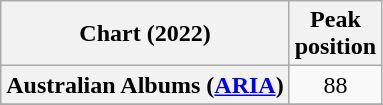<table class="wikitable sortable plainrowheaders" style="text-align:center">
<tr>
<th scope="col">Chart (2022)</th>
<th scope="col">Peak<br>position</th>
</tr>
<tr>
<th scope="row">Australian Albums (<a href='#'>ARIA</a>)</th>
<td>88</td>
</tr>
<tr>
</tr>
<tr>
</tr>
<tr>
</tr>
<tr>
</tr>
<tr>
</tr>
<tr>
</tr>
<tr>
</tr>
<tr>
</tr>
<tr>
</tr>
<tr>
</tr>
<tr>
</tr>
</table>
